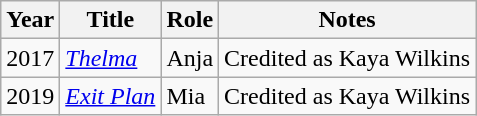<table class="wikitable sortable">
<tr>
<th>Year</th>
<th>Title</th>
<th>Role</th>
<th>Notes</th>
</tr>
<tr>
<td>2017</td>
<td><em><a href='#'>Thelma</a></em></td>
<td>Anja</td>
<td>Credited as Kaya Wilkins</td>
</tr>
<tr>
<td>2019</td>
<td><em><a href='#'>Exit Plan</a></em></td>
<td>Mia</td>
<td>Credited as Kaya Wilkins</td>
</tr>
</table>
